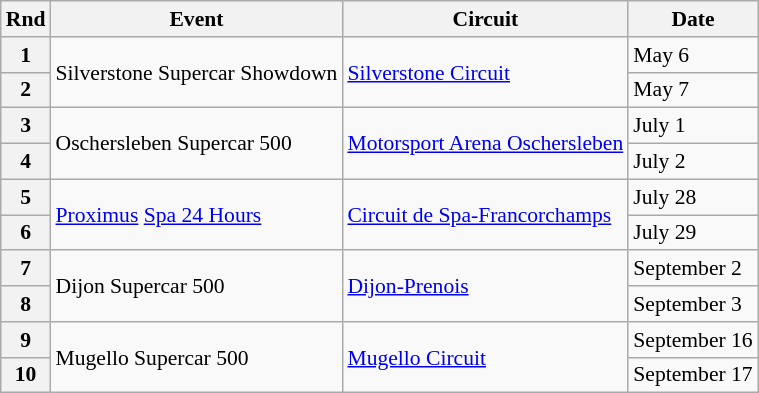<table class="wikitable" style="font-size: 90%;">
<tr>
<th>Rnd</th>
<th>Event</th>
<th>Circuit</th>
<th>Date</th>
</tr>
<tr>
<th>1</th>
<td rowspan=2> Silverstone Supercar Showdown</td>
<td rowspan=2><a href='#'>Silverstone Circuit</a></td>
<td>May 6</td>
</tr>
<tr>
<th>2</th>
<td>May 7</td>
</tr>
<tr>
<th>3</th>
<td rowspan=2> Oschersleben Supercar 500</td>
<td rowspan=2><a href='#'>Motorsport Arena Oschersleben</a></td>
<td>July 1</td>
</tr>
<tr>
<th>4</th>
<td>July 2</td>
</tr>
<tr>
<th>5</th>
<td rowspan=2> <a href='#'>Proximus</a> <a href='#'>Spa 24 Hours</a></td>
<td rowspan=2><a href='#'>Circuit de Spa-Francorchamps</a></td>
<td>July 28</td>
</tr>
<tr>
<th>6</th>
<td>July 29</td>
</tr>
<tr>
<th>7</th>
<td rowspan=2> Dijon Supercar 500</td>
<td rowspan=2><a href='#'>Dijon-Prenois</a></td>
<td>September 2</td>
</tr>
<tr>
<th>8</th>
<td>September 3</td>
</tr>
<tr>
<th>9</th>
<td rowspan=2> Mugello Supercar 500</td>
<td rowspan=2><a href='#'>Mugello Circuit</a></td>
<td>September 16</td>
</tr>
<tr>
<th>10</th>
<td>September 17</td>
</tr>
</table>
